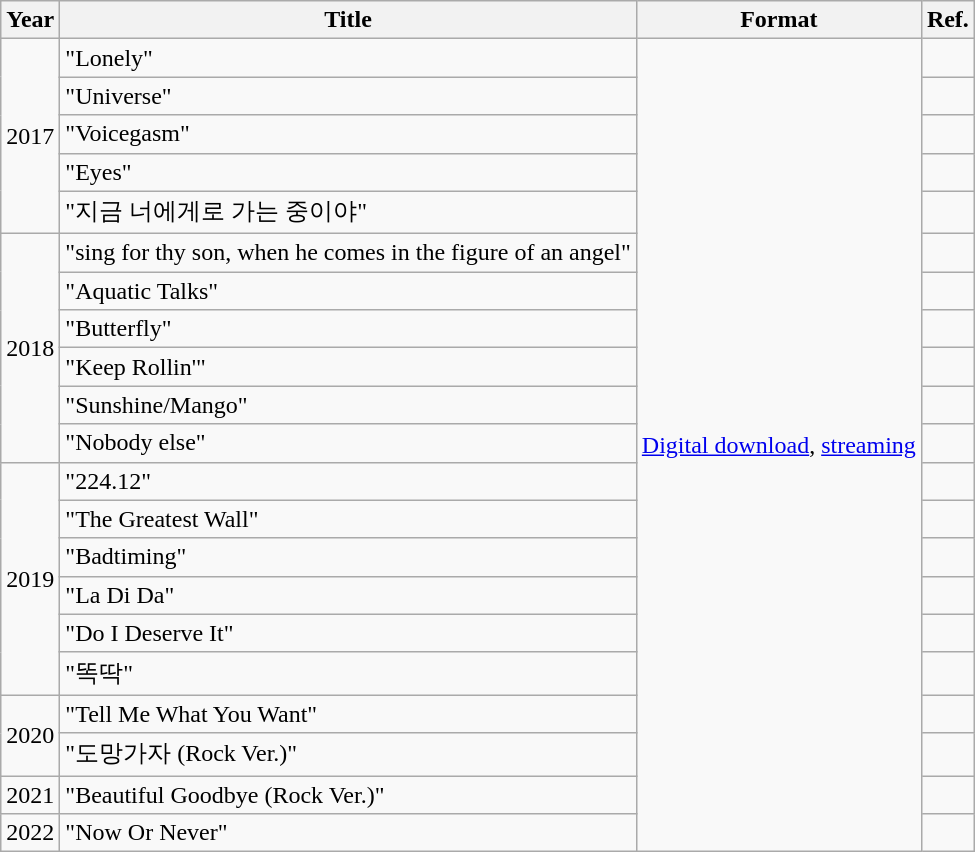<table class="wikitable plainrowheaders">
<tr>
<th>Year</th>
<th>Title</th>
<th>Format</th>
<th>Ref.</th>
</tr>
<tr>
<td rowspan="5">2017</td>
<td>"Lonely"</td>
<td rowspan="21"><a href='#'>Digital download</a>, <a href='#'>streaming</a></td>
<td></td>
</tr>
<tr>
<td>"Universe"</td>
<td></td>
</tr>
<tr>
<td>"Voicegasm"</td>
<td></td>
</tr>
<tr>
<td>"Eyes"</td>
<td></td>
</tr>
<tr>
<td>"지금 너에게로 가는 중이야"</td>
<td></td>
</tr>
<tr>
<td rowspan="6">2018</td>
<td>"sing for thy son, when he comes in the figure of an angel"</td>
<td></td>
</tr>
<tr>
<td>"Aquatic Talks"</td>
<td></td>
</tr>
<tr>
<td>"Butterfly"</td>
<td></td>
</tr>
<tr>
<td>"Keep Rollin'"</td>
<td></td>
</tr>
<tr>
<td>"Sunshine/Mango"</td>
<td></td>
</tr>
<tr>
<td>"Nobody else"</td>
<td></td>
</tr>
<tr>
<td rowspan="6">2019</td>
<td>"224.12"</td>
<td></td>
</tr>
<tr>
<td>"The Greatest Wall"</td>
<td></td>
</tr>
<tr>
<td>"Badtiming"</td>
<td></td>
</tr>
<tr>
<td>"La Di Da"</td>
<td></td>
</tr>
<tr>
<td>"Do I Deserve It"</td>
<td></td>
</tr>
<tr>
<td>"똑딱"</td>
<td></td>
</tr>
<tr>
<td rowspan="2">2020</td>
<td>"Tell Me What You Want"</td>
<td></td>
</tr>
<tr>
<td>"도망가자 (Rock Ver.)"</td>
<td></td>
</tr>
<tr>
<td>2021</td>
<td>"Beautiful Goodbye (Rock Ver.)"</td>
<td></td>
</tr>
<tr>
<td>2022</td>
<td>"Now Or Never"</td>
<td></td>
</tr>
</table>
